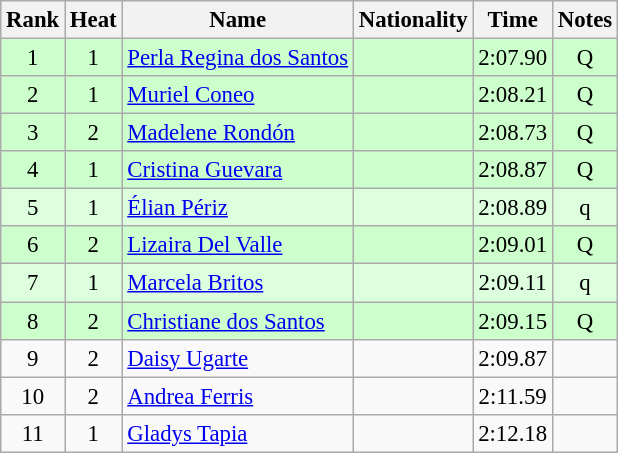<table class="wikitable sortable" style="text-align:center;font-size:95%">
<tr>
<th>Rank</th>
<th>Heat</th>
<th>Name</th>
<th>Nationality</th>
<th>Time</th>
<th>Notes</th>
</tr>
<tr bgcolor=ccffcc>
<td>1</td>
<td>1</td>
<td align=left><a href='#'>Perla Regina dos Santos</a></td>
<td align=left></td>
<td>2:07.90</td>
<td>Q</td>
</tr>
<tr bgcolor=ccffcc>
<td>2</td>
<td>1</td>
<td align=left><a href='#'>Muriel Coneo</a></td>
<td align=left></td>
<td>2:08.21</td>
<td>Q</td>
</tr>
<tr bgcolor=ccffcc>
<td>3</td>
<td>2</td>
<td align=left><a href='#'>Madelene Rondón</a></td>
<td align=left></td>
<td>2:08.73</td>
<td>Q</td>
</tr>
<tr bgcolor=ccffcc>
<td>4</td>
<td>1</td>
<td align=left><a href='#'>Cristina Guevara</a></td>
<td align=left></td>
<td>2:08.87</td>
<td>Q</td>
</tr>
<tr bgcolor=ddffdd>
<td>5</td>
<td>1</td>
<td align=left><a href='#'>Élian Périz</a></td>
<td align=left></td>
<td>2:08.89</td>
<td>q</td>
</tr>
<tr bgcolor=ccffcc>
<td>6</td>
<td>2</td>
<td align=left><a href='#'>Lizaira Del Valle</a></td>
<td align=left></td>
<td>2:09.01</td>
<td>Q</td>
</tr>
<tr bgcolor=ddffdd>
<td>7</td>
<td>1</td>
<td align=left><a href='#'>Marcela Britos</a></td>
<td align=left></td>
<td>2:09.11</td>
<td>q</td>
</tr>
<tr bgcolor=ccffcc>
<td>8</td>
<td>2</td>
<td align=left><a href='#'>Christiane dos Santos</a></td>
<td align=left></td>
<td>2:09.15</td>
<td>Q</td>
</tr>
<tr>
<td>9</td>
<td>2</td>
<td align=left><a href='#'>Daisy Ugarte</a></td>
<td align=left></td>
<td>2:09.87</td>
<td></td>
</tr>
<tr>
<td>10</td>
<td>2</td>
<td align=left><a href='#'>Andrea Ferris</a></td>
<td align=left></td>
<td>2:11.59</td>
<td></td>
</tr>
<tr>
<td>11</td>
<td>1</td>
<td align=left><a href='#'>Gladys Tapia</a></td>
<td align=left></td>
<td>2:12.18</td>
<td></td>
</tr>
</table>
